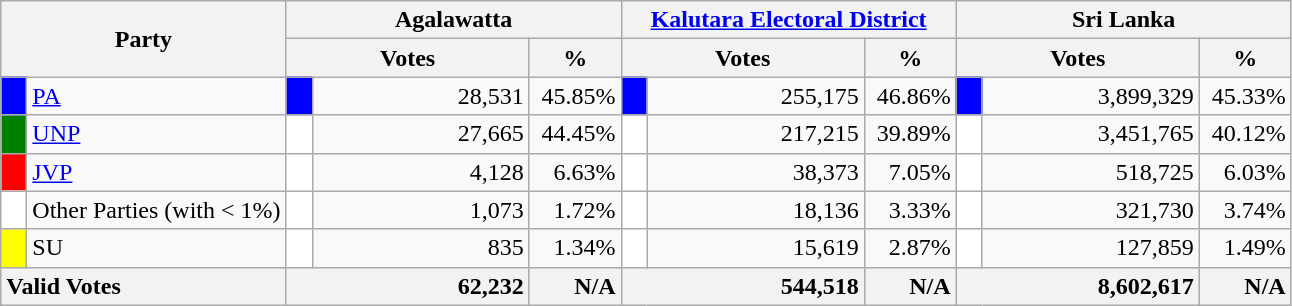<table class="wikitable">
<tr>
<th colspan="2" width="144px"rowspan="2">Party</th>
<th colspan="3" width="216px">Agalawatta</th>
<th colspan="3" width="216px"><a href='#'>Kalutara Electoral District</a></th>
<th colspan="3" width="216px">Sri Lanka</th>
</tr>
<tr>
<th colspan="2" width="144px">Votes</th>
<th>%</th>
<th colspan="2" width="144px">Votes</th>
<th>%</th>
<th colspan="2" width="144px">Votes</th>
<th>%</th>
</tr>
<tr>
<td style="background-color:blue;" width="10px"></td>
<td style="text-align:left;"><a href='#'>PA</a></td>
<td style="background-color:blue;" width="10px"></td>
<td style="text-align:right;">28,531</td>
<td style="text-align:right;">45.85%</td>
<td style="background-color:blue;" width="10px"></td>
<td style="text-align:right;">255,175</td>
<td style="text-align:right;">46.86%</td>
<td style="background-color:blue;" width="10px"></td>
<td style="text-align:right;">3,899,329</td>
<td style="text-align:right;">45.33%</td>
</tr>
<tr>
<td style="background-color:green;" width="10px"></td>
<td style="text-align:left;"><a href='#'>UNP</a></td>
<td style="background-color:white;" width="10px"></td>
<td style="text-align:right;">27,665</td>
<td style="text-align:right;">44.45%</td>
<td style="background-color:white;" width="10px"></td>
<td style="text-align:right;">217,215</td>
<td style="text-align:right;">39.89%</td>
<td style="background-color:white;" width="10px"></td>
<td style="text-align:right;">3,451,765</td>
<td style="text-align:right;">40.12%</td>
</tr>
<tr>
<td style="background-color:red;" width="10px"></td>
<td style="text-align:left;"><a href='#'>JVP</a></td>
<td style="background-color:white;" width="10px"></td>
<td style="text-align:right;">4,128</td>
<td style="text-align:right;">6.63%</td>
<td style="background-color:white;" width="10px"></td>
<td style="text-align:right;">38,373</td>
<td style="text-align:right;">7.05%</td>
<td style="background-color:white;" width="10px"></td>
<td style="text-align:right;">518,725</td>
<td style="text-align:right;">6.03%</td>
</tr>
<tr>
<td style="background-color:white;" width="10px"></td>
<td style="text-align:left;">Other Parties (with < 1%)</td>
<td style="background-color:white;" width="10px"></td>
<td style="text-align:right;">1,073</td>
<td style="text-align:right;">1.72%</td>
<td style="background-color:white;" width="10px"></td>
<td style="text-align:right;">18,136</td>
<td style="text-align:right;">3.33%</td>
<td style="background-color:white;" width="10px"></td>
<td style="text-align:right;">321,730</td>
<td style="text-align:right;">3.74%</td>
</tr>
<tr>
<td style="background-color:yellow;" width="10px"></td>
<td style="text-align:left;">SU</td>
<td style="background-color:white;" width="10px"></td>
<td style="text-align:right;">835</td>
<td style="text-align:right;">1.34%</td>
<td style="background-color:white;" width="10px"></td>
<td style="text-align:right;">15,619</td>
<td style="text-align:right;">2.87%</td>
<td style="background-color:white;" width="10px"></td>
<td style="text-align:right;">127,859</td>
<td style="text-align:right;">1.49%</td>
</tr>
<tr>
<th colspan="2" width="144px"style="text-align:left;">Valid Votes</th>
<th style="text-align:right;"colspan="2" width="144px">62,232</th>
<th style="text-align:right;">N/A</th>
<th style="text-align:right;"colspan="2" width="144px">544,518</th>
<th style="text-align:right;">N/A</th>
<th style="text-align:right;"colspan="2" width="144px">8,602,617</th>
<th style="text-align:right;">N/A</th>
</tr>
</table>
